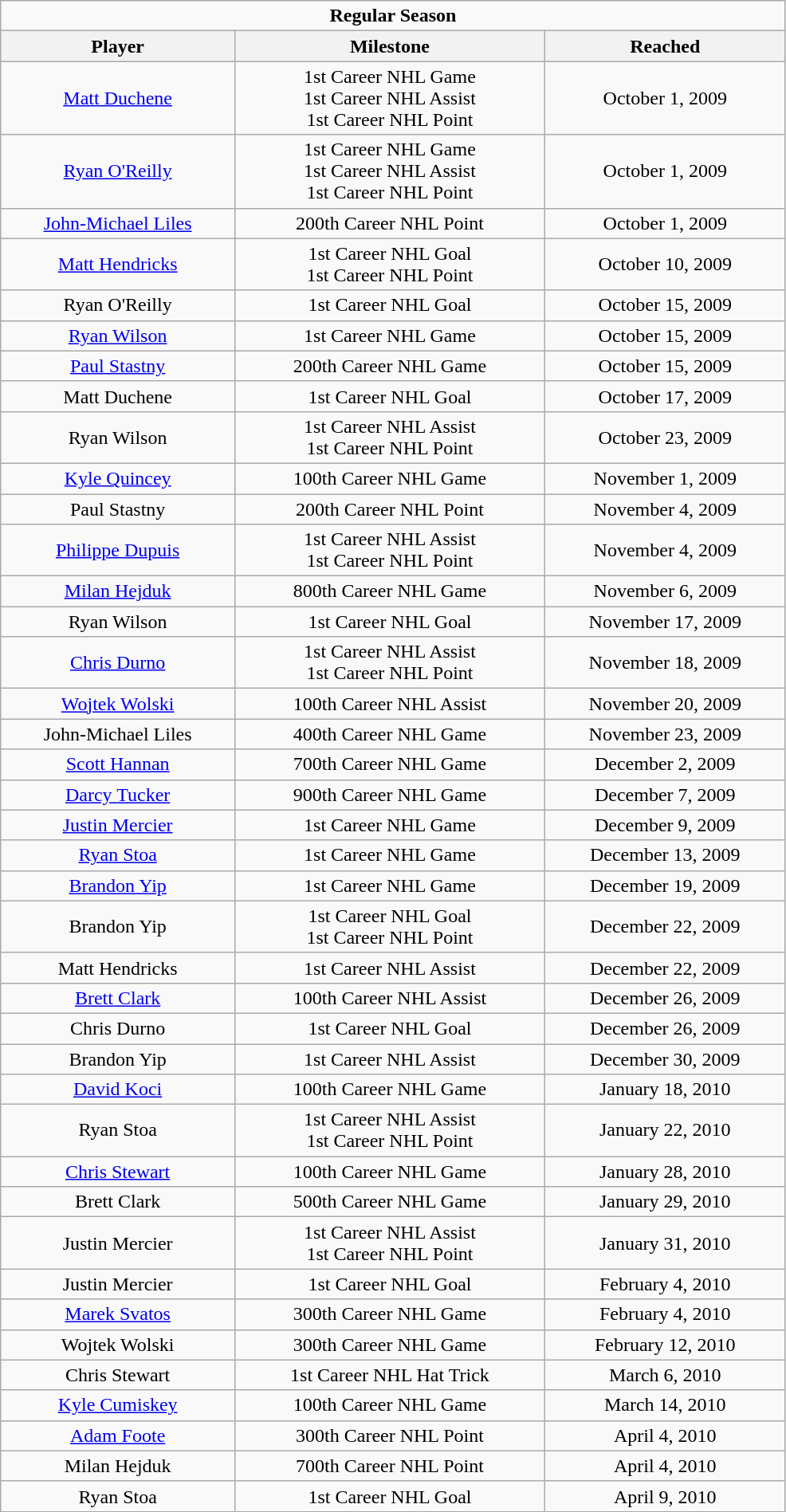<table class="wikitable" width="52%" style="text-align:center">
<tr>
<td colspan="10" align="center"><strong>Regular Season</strong></td>
</tr>
<tr align="center"  bgcolor="#dddddd">
<th>Player</th>
<th>Milestone</th>
<th>Reached</th>
</tr>
<tr>
<td><a href='#'>Matt Duchene</a></td>
<td>1st Career NHL Game<br>1st Career NHL Assist<br>1st Career NHL Point</td>
<td>October 1, 2009</td>
</tr>
<tr>
<td><a href='#'>Ryan O'Reilly</a></td>
<td>1st Career NHL Game<br>1st Career NHL Assist<br>1st Career NHL Point</td>
<td>October 1, 2009</td>
</tr>
<tr>
<td><a href='#'>John-Michael Liles</a></td>
<td>200th Career NHL Point</td>
<td>October 1, 2009</td>
</tr>
<tr>
<td><a href='#'>Matt Hendricks</a></td>
<td>1st Career NHL Goal<br>1st Career NHL Point</td>
<td>October 10, 2009</td>
</tr>
<tr>
<td>Ryan O'Reilly</td>
<td>1st Career NHL Goal</td>
<td>October 15, 2009</td>
</tr>
<tr>
<td><a href='#'>Ryan Wilson</a></td>
<td>1st Career NHL Game</td>
<td>October 15, 2009</td>
</tr>
<tr>
<td><a href='#'>Paul Stastny</a></td>
<td>200th Career NHL Game</td>
<td>October 15, 2009</td>
</tr>
<tr>
<td>Matt Duchene</td>
<td>1st Career NHL Goal</td>
<td>October 17, 2009</td>
</tr>
<tr>
<td>Ryan Wilson</td>
<td>1st Career NHL Assist<br>1st Career NHL Point</td>
<td>October 23, 2009</td>
</tr>
<tr>
<td><a href='#'>Kyle Quincey</a></td>
<td>100th Career NHL Game</td>
<td>November 1, 2009</td>
</tr>
<tr>
<td>Paul Stastny</td>
<td>200th Career NHL Point</td>
<td>November 4, 2009</td>
</tr>
<tr>
<td><a href='#'>Philippe Dupuis</a></td>
<td>1st Career NHL Assist<br>1st Career NHL Point</td>
<td>November 4, 2009</td>
</tr>
<tr>
<td><a href='#'>Milan Hejduk</a></td>
<td>800th Career NHL Game</td>
<td>November 6, 2009</td>
</tr>
<tr>
<td>Ryan Wilson</td>
<td>1st Career NHL Goal</td>
<td>November 17, 2009</td>
</tr>
<tr>
<td><a href='#'>Chris Durno</a></td>
<td>1st Career NHL Assist<br>1st Career NHL Point</td>
<td>November 18, 2009</td>
</tr>
<tr>
<td><a href='#'>Wojtek Wolski</a></td>
<td>100th Career NHL Assist</td>
<td>November 20, 2009</td>
</tr>
<tr>
<td>John-Michael Liles</td>
<td>400th Career NHL Game</td>
<td>November 23, 2009</td>
</tr>
<tr>
<td><a href='#'>Scott Hannan</a></td>
<td>700th Career NHL Game</td>
<td>December 2, 2009</td>
</tr>
<tr>
<td><a href='#'>Darcy Tucker</a></td>
<td>900th Career NHL Game</td>
<td>December 7, 2009</td>
</tr>
<tr>
<td><a href='#'>Justin Mercier</a></td>
<td>1st Career NHL Game</td>
<td>December 9, 2009</td>
</tr>
<tr>
<td><a href='#'>Ryan Stoa</a></td>
<td>1st Career NHL Game</td>
<td>December 13, 2009</td>
</tr>
<tr>
<td><a href='#'>Brandon Yip</a></td>
<td>1st Career NHL Game</td>
<td>December 19, 2009</td>
</tr>
<tr>
<td>Brandon Yip</td>
<td>1st Career NHL Goal<br>1st Career NHL Point</td>
<td>December 22, 2009</td>
</tr>
<tr>
<td>Matt Hendricks</td>
<td>1st Career NHL Assist</td>
<td>December 22, 2009</td>
</tr>
<tr>
<td><a href='#'>Brett Clark</a></td>
<td>100th Career NHL Assist</td>
<td>December 26, 2009</td>
</tr>
<tr>
<td>Chris Durno</td>
<td>1st Career NHL Goal</td>
<td>December 26, 2009</td>
</tr>
<tr>
<td>Brandon Yip</td>
<td>1st Career NHL Assist</td>
<td>December 30, 2009</td>
</tr>
<tr>
<td><a href='#'>David Koci</a></td>
<td>100th Career NHL Game</td>
<td>January 18, 2010</td>
</tr>
<tr>
<td>Ryan Stoa</td>
<td>1st Career NHL Assist<br>1st Career NHL Point</td>
<td>January 22, 2010</td>
</tr>
<tr>
<td><a href='#'>Chris Stewart</a></td>
<td>100th Career NHL Game</td>
<td>January 28, 2010</td>
</tr>
<tr>
<td>Brett Clark</td>
<td>500th Career NHL Game</td>
<td>January 29, 2010</td>
</tr>
<tr>
<td>Justin Mercier</td>
<td>1st Career NHL Assist<br>1st Career NHL Point</td>
<td>January 31, 2010</td>
</tr>
<tr>
<td>Justin Mercier</td>
<td>1st Career NHL Goal</td>
<td>February 4, 2010</td>
</tr>
<tr>
<td><a href='#'>Marek Svatos</a></td>
<td>300th Career NHL Game</td>
<td>February 4, 2010</td>
</tr>
<tr>
<td>Wojtek Wolski</td>
<td>300th Career NHL Game</td>
<td>February 12, 2010</td>
</tr>
<tr>
<td>Chris Stewart</td>
<td>1st Career NHL Hat Trick</td>
<td>March 6, 2010</td>
</tr>
<tr>
<td><a href='#'>Kyle Cumiskey</a></td>
<td>100th Career NHL Game</td>
<td>March 14, 2010</td>
</tr>
<tr>
<td><a href='#'>Adam Foote</a></td>
<td>300th Career NHL Point</td>
<td>April 4, 2010</td>
</tr>
<tr>
<td>Milan Hejduk</td>
<td>700th Career NHL Point</td>
<td>April 4, 2010</td>
</tr>
<tr>
<td>Ryan Stoa</td>
<td>1st Career NHL Goal</td>
<td>April 9, 2010</td>
</tr>
</table>
